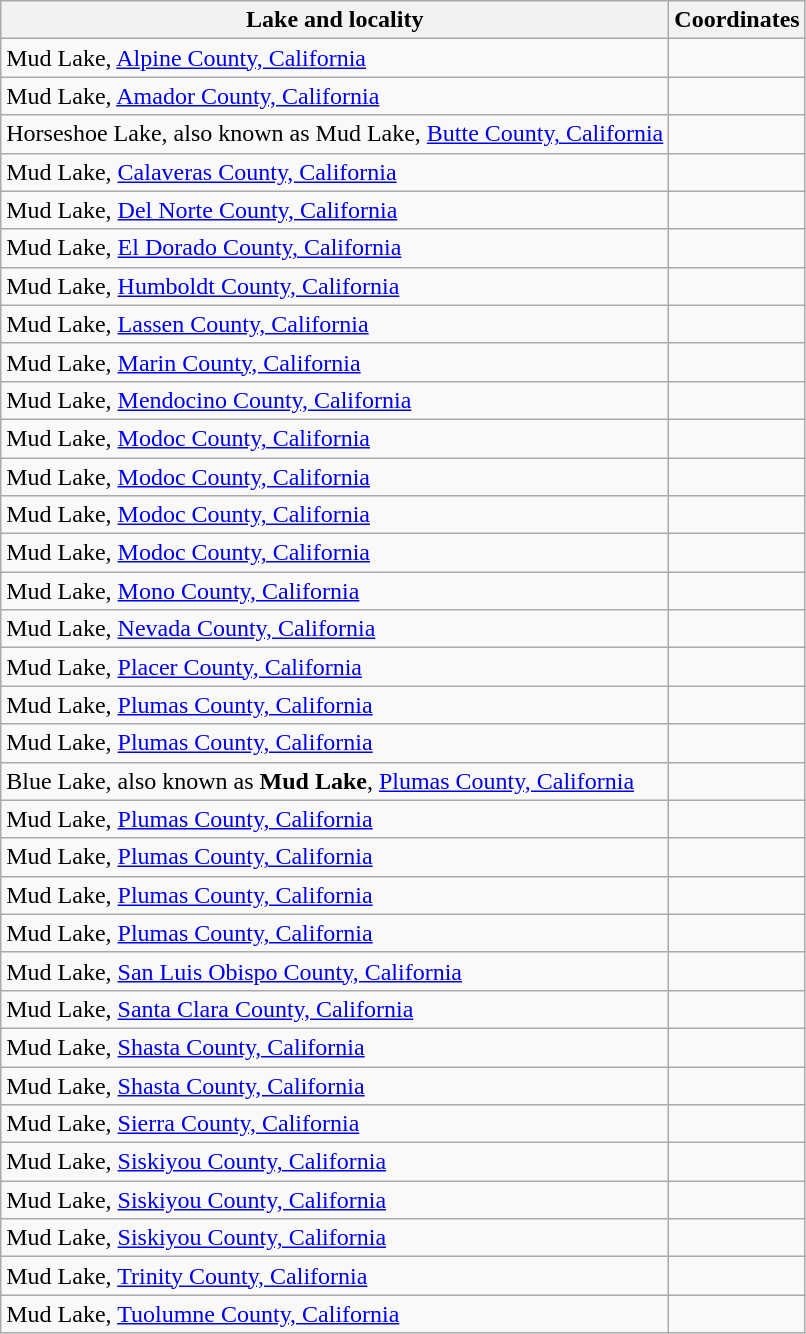<table class="wikitable sortable">
<tr>
<th>Lake and locality</th>
<th>Coordinates</th>
</tr>
<tr class="vcard">
<td class="fn org">Mud Lake, <span><span><a href='#'>Alpine County, California</a></span></span></td>
<td></td>
</tr>
<tr class="vcard">
<td class="fn org">Mud Lake, <span><span><a href='#'>Amador County, California</a></span></span></td>
<td></td>
</tr>
<tr class="vcard">
<td class="fn org">Horseshoe Lake, also known as Mud Lake, <span><span><a href='#'>Butte County, California</a></span></span></td>
<td></td>
</tr>
<tr class="vcard">
<td class="fn org">Mud Lake, <span><span><a href='#'>Calaveras County, California</a></span></span></td>
<td></td>
</tr>
<tr class="vcard">
<td class="fn org">Mud Lake, <span><span><a href='#'>Del Norte County, California</a></span></span></td>
<td></td>
</tr>
<tr class="vcard">
<td class="fn org">Mud Lake, <span><span><a href='#'>El Dorado County, California</a></span></span></td>
<td></td>
</tr>
<tr class="vcard">
<td class="fn org">Mud Lake, <span><span><a href='#'>Humboldt County, California</a></span></span></td>
<td></td>
</tr>
<tr class="vcard">
<td class="fn org">Mud Lake, <span><span><a href='#'>Lassen County, California</a></span></span></td>
<td></td>
</tr>
<tr class="vcard">
<td class="fn org">Mud Lake, <span><span><a href='#'>Marin County, California</a></span></span></td>
<td></td>
</tr>
<tr class="vcard">
<td class="fn org">Mud Lake, <span><span><a href='#'>Mendocino County, California</a></span></span></td>
<td></td>
</tr>
<tr class="vcard">
<td class="fn org">Mud Lake, <span><span><a href='#'>Modoc County, California</a></span></span></td>
<td></td>
</tr>
<tr class="vcard">
<td class="fn org">Mud Lake, <span><span><a href='#'>Modoc County, California</a></span></span></td>
<td></td>
</tr>
<tr class="vcard">
<td class="fn org">Mud Lake, <span><span><a href='#'>Modoc County, California</a></span></span></td>
<td></td>
</tr>
<tr class="vcard">
<td class="fn org">Mud Lake, <span><span><a href='#'>Modoc County, California</a></span></span></td>
<td></td>
</tr>
<tr class="vcard">
<td class="fn org">Mud Lake, <span><span><a href='#'>Mono County, California</a></span></span></td>
<td></td>
</tr>
<tr class="vcard">
<td class="fn org">Mud Lake, <span><span><a href='#'>Nevada County, California</a></span></span></td>
<td></td>
</tr>
<tr class="vcard">
<td class="fn org">Mud Lake, <span><span><a href='#'>Placer County, California</a></span></span></td>
<td></td>
</tr>
<tr class="vcard">
<td class="fn org">Mud Lake, <span><span><a href='#'>Plumas County, California</a></span></span></td>
<td></td>
</tr>
<tr class="vcard">
<td class="fn org">Mud Lake, <span><span><a href='#'>Plumas County, California</a></span></span></td>
<td></td>
</tr>
<tr class="vcard">
<td class="fn org">Blue Lake, also known as <strong>Mud Lake</strong>, <span><span><a href='#'>Plumas County, California</a></span></span></td>
<td></td>
</tr>
<tr class="vcard">
<td class="fn org">Mud Lake, <span><span><a href='#'>Plumas County, California</a></span></span></td>
<td></td>
</tr>
<tr class="vcard">
<td class="fn org">Mud Lake, <span><span><a href='#'>Plumas County, California</a></span></span></td>
<td></td>
</tr>
<tr class="vcard">
<td class="fn org">Mud Lake, <span><span><a href='#'>Plumas County, California</a></span></span></td>
<td></td>
</tr>
<tr class="vcard">
<td class="fn org">Mud Lake, <span><span><a href='#'>Plumas County, California</a></span></span></td>
<td></td>
</tr>
<tr class="vcard">
<td class="fn org">Mud Lake, <span><span><a href='#'>San Luis Obispo County, California</a></span></span></td>
<td></td>
</tr>
<tr class="vcard">
<td class="fn org">Mud Lake, <span><span><a href='#'>Santa Clara County, California</a></span></span></td>
<td></td>
</tr>
<tr class="vcard">
<td class="fn org">Mud Lake, <span><span><a href='#'>Shasta County, California</a></span></span></td>
<td></td>
</tr>
<tr class="vcard">
<td class="fn org">Mud Lake, <span><span><a href='#'>Shasta County, California</a></span></span></td>
<td></td>
</tr>
<tr class="vcard">
<td class="fn org">Mud Lake, <span><span><a href='#'>Sierra County, California</a></span></span></td>
<td></td>
</tr>
<tr class="vcard">
<td class="fn org">Mud Lake, <span><span><a href='#'>Siskiyou County, California</a></span></span></td>
<td></td>
</tr>
<tr class="vcard">
<td class="fn org">Mud Lake, <span><span><a href='#'>Siskiyou County, California</a></span></span></td>
<td></td>
</tr>
<tr class="vcard">
<td class="fn org">Mud Lake, <span><span><a href='#'>Siskiyou County, California</a></span></span></td>
<td></td>
</tr>
<tr class="vcard">
<td class="fn org">Mud Lake, <span><span><a href='#'>Trinity County, California</a></span></span></td>
<td></td>
</tr>
<tr class="vcard">
<td class="fn org">Mud Lake, <span><span><a href='#'>Tuolumne County, California</a></span></span></td>
<td></td>
</tr>
</table>
